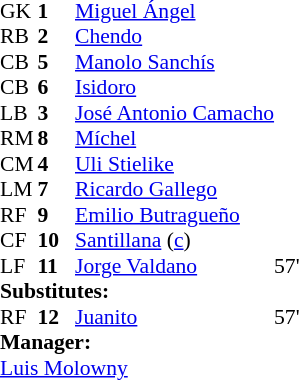<table style="font-size: 90%" cellspacing="0" cellpadding="0">
<tr>
<td colspan="4"></td>
</tr>
<tr>
<th width=25></th>
<th width=25></th>
</tr>
<tr>
<td>GK</td>
<td><strong>1</strong></td>
<td> <a href='#'>Miguel Ángel</a></td>
</tr>
<tr>
<td>RB</td>
<td><strong>2</strong></td>
<td> <a href='#'>Chendo</a></td>
</tr>
<tr>
<td>CB</td>
<td><strong>5</strong></td>
<td> <a href='#'>Manolo Sanchís</a></td>
</tr>
<tr>
<td>CB</td>
<td><strong>6</strong></td>
<td> <a href='#'>Isidoro</a></td>
</tr>
<tr>
<td>LB</td>
<td><strong>3</strong></td>
<td> <a href='#'>José Antonio Camacho</a></td>
</tr>
<tr>
<td>RM</td>
<td><strong>8</strong></td>
<td> <a href='#'>Míchel</a></td>
</tr>
<tr>
<td>CM</td>
<td><strong>4</strong></td>
<td> <a href='#'>Uli Stielike</a></td>
</tr>
<tr>
<td>LM</td>
<td><strong>7</strong></td>
<td> <a href='#'>Ricardo Gallego</a></td>
</tr>
<tr>
<td>RF</td>
<td><strong>9</strong></td>
<td> <a href='#'>Emilio Butragueño</a></td>
</tr>
<tr>
<td>CF</td>
<td><strong>10</strong></td>
<td> <a href='#'>Santillana</a> (<a href='#'>c</a>)</td>
</tr>
<tr>
<td>LF</td>
<td><strong>11</strong></td>
<td> <a href='#'>Jorge Valdano</a></td>
<td></td>
<td> 57'</td>
</tr>
<tr>
<td colspan=3><strong>Substitutes:</strong></td>
</tr>
<tr>
<td>RF</td>
<td><strong>12</strong></td>
<td> <a href='#'>Juanito</a></td>
<td></td>
<td> 57'</td>
</tr>
<tr>
<td colspan=3><strong>Manager:</strong></td>
</tr>
<tr>
<td colspan=4> <a href='#'>Luis Molowny</a></td>
</tr>
</table>
